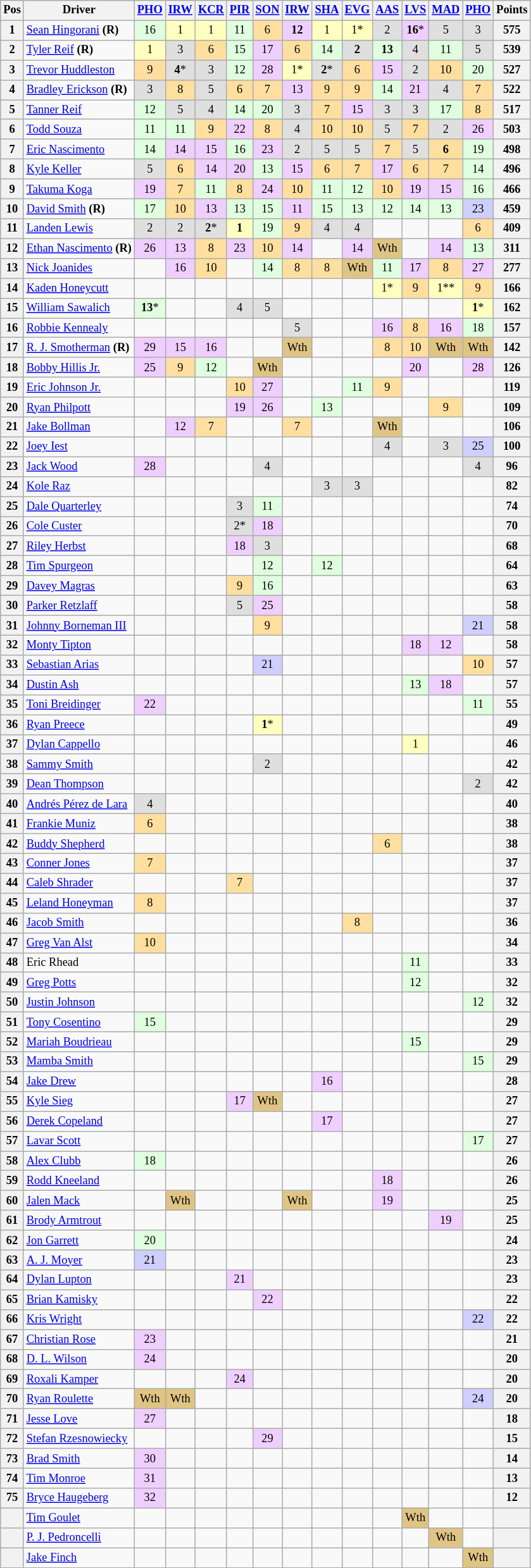<table class="wikitable" style="font-size:77%; text-align:center;">
<tr>
<th valign="middle">Pos</th>
<th valign="middle">Driver</th>
<th><a href='#'>PHO</a></th>
<th><a href='#'>IRW</a></th>
<th><a href='#'>KCR</a></th>
<th><a href='#'>PIR</a></th>
<th><a href='#'>SON</a></th>
<th><a href='#'>IRW</a></th>
<th><a href='#'>SHA</a></th>
<th><a href='#'>EVG</a></th>
<th><a href='#'>AAS</a></th>
<th><a href='#'>LVS</a></th>
<th><a href='#'>MAD</a></th>
<th><a href='#'>PHO</a></th>
<th valign="middle">Points</th>
</tr>
<tr>
<th>1</th>
<td align="left"><a href='#'>Sean Hingorani</a> <strong>(R)</strong></td>
<td style="background:#DFFFDF;">16</td>
<td style="background:#FFFFBF;">1</td>
<td style="background:#FFFFBF;">1</td>
<td style="background:#DFFFDF;">11</td>
<td style="background:#FFDF9F;">6</td>
<td style="background:#EFCFFF;"><strong>12</strong></td>
<td style="background:#FFFFBF;">1</td>
<td style="background:#FFFFBF;">1*</td>
<td style="background:#DFDFDF;">2</td>
<td style="background:#EFCFFF;"><strong>16</strong>*</td>
<td style="background:#DFDFDF;">5</td>
<td style="background:#DFDFDF;">3</td>
<th>575</th>
</tr>
<tr>
<th>2</th>
<td align="left"><a href='#'>Tyler Reif</a> <strong>(R)</strong></td>
<td style="background:#FFFFBF;">1</td>
<td style="background:#DFDFDF;">3</td>
<td style="background:#FFDF9F;">6</td>
<td style="background:#DFFFDF;">15</td>
<td style="background:#EFCFFF;">17</td>
<td style="background:#FFDF9F;">6</td>
<td style="background:#DFFFDF;">14</td>
<td style="background:#DFDFDF;"><strong>2</strong></td>
<td style="background:#DFFFDF;"><strong>13</strong></td>
<td style="background:#DFDFDF;">4</td>
<td style="background:#DFFFDF;">11</td>
<td style="background:#DFDFDF;">5</td>
<th>539</th>
</tr>
<tr>
<th>3</th>
<td align="left"><a href='#'>Trevor Huddleston</a></td>
<td style="background:#FFDF9F;">9</td>
<td style="background:#DFDFDF;"><strong>4</strong>*</td>
<td style="background:#DFDFDF;">3</td>
<td style="background:#DFFFDF;">12</td>
<td style="background:#EFCFFF;">28</td>
<td style="background:#FFFFBF;">1*</td>
<td style="background:#DFDFDF;"><strong>2</strong>*</td>
<td style="background:#FFDF9F;">6</td>
<td style="background:#EFCFFF;">15</td>
<td style="background:#DFDFDF;">2</td>
<td style="background:#FFDF9F;">10</td>
<td style="background:#DFFFDF;">20</td>
<th>527</th>
</tr>
<tr>
<th>4</th>
<td align="left"><a href='#'>Bradley Erickson</a> <strong>(R)</strong></td>
<td style="background:#DFDFDF;">3</td>
<td style="background:#FFDF9F;">8</td>
<td style="background:#DFDFDF;">5</td>
<td style="background:#FFDF9F;">6</td>
<td style="background:#FFDF9F;">7</td>
<td style="background:#EFCFFF;">13</td>
<td style="background:#FFDF9F;">9</td>
<td style="background:#FFDF9F;">9</td>
<td style="background:#DFFFDF;">14</td>
<td style="background:#EFCFFF;">21</td>
<td style="background:#DFDFDF;">4</td>
<td style="background:#FFDF9F;">7</td>
<th>522</th>
</tr>
<tr>
<th>5</th>
<td align="left"><a href='#'>Tanner Reif</a></td>
<td style="background:#DFFFDF;">12</td>
<td style="background:#DFDFDF;">5</td>
<td style="background:#DFDFDF;">4</td>
<td style="background:#DFFFDF;">14</td>
<td style="background:#DFFFDF;">20</td>
<td style="background:#DFDFDF;">3</td>
<td style="background:#FFDF9F;">7</td>
<td style="background:#EFCFFF;">15</td>
<td style="background:#DFDFDF;">3</td>
<td style="background:#DFDFDF;">3</td>
<td style="background:#DFFFDF;">17</td>
<td style="background:#FFDF9F;">8</td>
<th>517</th>
</tr>
<tr>
<th>6</th>
<td align="left"><a href='#'>Todd Souza</a></td>
<td style="background:#DFFFDF;">11</td>
<td style="background:#DFFFDF;">11</td>
<td style="background:#FFDF9F;">9</td>
<td style="background:#EFCFFF;">22</td>
<td style="background:#FFDF9F;">8</td>
<td style="background:#DFDFDF;">4</td>
<td style="background:#FFDF9F;">10</td>
<td style="background:#FFDF9F;">10</td>
<td style="background:#DFDFDF;">5</td>
<td style="background:#FFDF9F;">7</td>
<td style="background:#DFDFDF;">2</td>
<td style="background:#EFCFFF;">26</td>
<th>503</th>
</tr>
<tr>
<th>7</th>
<td align="left"><a href='#'>Eric Nascimento</a></td>
<td style="background:#DFFFDF;">14</td>
<td style="background:#EFCFFF;">14</td>
<td style="background:#EFCFFF;">15</td>
<td style="background:#DFFFDF;">16</td>
<td style="background:#EFCFFF;">23</td>
<td style="background:#DFDFDF;">2</td>
<td style="background:#DFDFDF;">5</td>
<td style="background:#DFDFDF;">5</td>
<td style="background:#FFDF9F;">7</td>
<td style="background:#DFDFDF;">5</td>
<td style="background:#FFDF9F;"><strong>6</strong></td>
<td style="background:#DFFFDF;">19</td>
<th>498</th>
</tr>
<tr>
<th>8</th>
<td align="left"><a href='#'>Kyle Keller</a></td>
<td style="background:#DFDFDF;">5</td>
<td style="background:#FFDF9F;">6</td>
<td style="background:#EFCFFF;">14</td>
<td style="background:#EFCFFF;">20</td>
<td style="background:#DFFFDF;">13</td>
<td style="background:#EFCFFF;">15</td>
<td style="background:#FFDF9F;">6</td>
<td style="background:#FFDF9F;">7</td>
<td style="background:#EFCFFF;">17</td>
<td style="background:#FFDF9F;">6</td>
<td style="background:#FFDF9F;">7</td>
<td style="background:#DFFFDF;">14</td>
<th>496</th>
</tr>
<tr>
<th>9</th>
<td align="left"><a href='#'>Takuma Koga</a></td>
<td style="background:#EFCFFF;">19</td>
<td style="background:#FFDF9F;">7</td>
<td style="background:#DFFFDF;">11</td>
<td style="background:#FFDF9F;">8</td>
<td style="background:#EFCFFF;">24</td>
<td style="background:#FFDF9F;">10</td>
<td style="background:#DFFFDF;">11</td>
<td style="background:#DFFFDF;">12</td>
<td style="background:#FFDF9F;">10</td>
<td style="background:#EFCFFF;">19</td>
<td style="background:#EFCFFF;">15</td>
<td style="background:#DFFFDF;">16</td>
<th>466</th>
</tr>
<tr>
<th>10</th>
<td align="left"><a href='#'>David Smith</a> <strong>(R)</strong></td>
<td style="background:#DFFFDF;">17</td>
<td style="background:#FFDF9F;">10</td>
<td style="background:#EFCFFF;">13</td>
<td style="background:#DFFFDF;">13</td>
<td style="background:#DFFFDF;">15</td>
<td style="background:#EFCFFF;">11</td>
<td style="background:#DFFFDF;">15</td>
<td style="background:#DFFFDF;">13</td>
<td style="background:#DFFFDF;">12</td>
<td style="background:#DFFFDF;">14</td>
<td style="background:#DFFFDF;">13</td>
<td style="background:#CFCFFF;">23</td>
<th>459</th>
</tr>
<tr>
<th>11</th>
<td align="left"><a href='#'>Landen Lewis</a></td>
<td style="background:#DFDFDF;">2</td>
<td style="background:#DFDFDF;">2</td>
<td style="background:#DFDFDF;"><strong>2</strong>*</td>
<td style="background:#FFFFBF;"><strong>1</strong></td>
<td style="background:#DFFFDF;">19</td>
<td style="background:#FFDF9F;">9</td>
<td style="background:#DFDFDF;">4</td>
<td style="background:#DFDFDF;">4</td>
<td></td>
<td></td>
<td></td>
<td style="background:#FFDF9F;">6</td>
<th>409</th>
</tr>
<tr>
<th>12</th>
<td align="left" nowrap><a href='#'>Ethan Nascimento</a> <strong>(R)</strong></td>
<td style="background:#EFCFFF;">26</td>
<td style="background:#EFCFFF;">13</td>
<td style="background:#FFDF9F;">8</td>
<td style="background:#EFCFFF;">23</td>
<td style="background:#FFDF9F;">10</td>
<td style="background:#EFCFFF;">14</td>
<td></td>
<td style="background:#EFCFFF;">14</td>
<td style="background:#DFC484;">Wth</td>
<td></td>
<td style="background:#EFCFFF;">14</td>
<td style="background:#DFFFDF;">13</td>
<th>311</th>
</tr>
<tr>
<th>13</th>
<td align="left"><a href='#'>Nick Joanides</a></td>
<td></td>
<td style="background:#EFCFFF;">16</td>
<td style="background:#FFDF9F;">10</td>
<td></td>
<td style="background:#DFFFDF;">14</td>
<td style="background:#FFDF9F;">8</td>
<td style="background:#FFDF9F;">8</td>
<td style="background:#DFC484;">Wth</td>
<td style="background:#DFFFDF;">11</td>
<td style="background:#EFCFFF;">17</td>
<td style="background:#FFDF9F;">8</td>
<td style="background:#EFCFFF;">27</td>
<th>277</th>
</tr>
<tr>
<th>14</th>
<td align="left"><a href='#'>Kaden Honeycutt</a></td>
<td></td>
<td></td>
<td></td>
<td></td>
<td></td>
<td></td>
<td></td>
<td></td>
<td style="background:#FFFFBF;">1*</td>
<td style="background:#FFDF9F;">9</td>
<td style="background:#FFFFBF;">1**</td>
<td style="background:#FFDF9F;">9</td>
<th>166</th>
</tr>
<tr>
<th>15</th>
<td align="left"><a href='#'>William Sawalich</a></td>
<td style="background:#DFFFDF;"><strong>13</strong>*</td>
<td></td>
<td></td>
<td style="background:#DFDFDF;">4</td>
<td style="background:#DFDFDF;">5</td>
<td></td>
<td></td>
<td></td>
<td></td>
<td></td>
<td></td>
<td style="background:#FFFFBF;"><strong>1</strong>*</td>
<th>162</th>
</tr>
<tr>
<th>16</th>
<td align="left"><a href='#'>Robbie Kennealy</a></td>
<td></td>
<td></td>
<td></td>
<td></td>
<td></td>
<td style="background:#DFDFDF;">5</td>
<td></td>
<td></td>
<td style="background:#EFCFFF;">16</td>
<td style="background:#FFDF9F;">8</td>
<td style="background:#EFCFFF;">16</td>
<td style="background:#DFFFDF;">18</td>
<th>157</th>
</tr>
<tr>
<th>17</th>
<td align="left" nowrap><a href='#'>R. J. Smotherman</a> <strong>(R)</strong></td>
<td style="background:#EFCFFF;">29</td>
<td style="background:#EFCFFF;">15</td>
<td style="background:#EFCFFF;">16</td>
<td></td>
<td></td>
<td style="background:#DFC484;">Wth</td>
<td></td>
<td></td>
<td style="background:#FFDF9F;">8</td>
<td style="background:#FFDF9F;">10</td>
<td style="background:#DFC484;">Wth</td>
<td style="background:#DFC484;">Wth</td>
<th>142</th>
</tr>
<tr>
<th>18</th>
<td align="left"><a href='#'>Bobby Hillis Jr.</a></td>
<td style="background:#EFCFFF;">25</td>
<td style="background:#FFDF9F;">9</td>
<td style="background:#DFFFDF;">12</td>
<td></td>
<td style="background:#DFC484;">Wth</td>
<td></td>
<td></td>
<td></td>
<td></td>
<td style="background:#EFCFFF;">20</td>
<td></td>
<td style="background:#EFCFFF;">28</td>
<th>126</th>
</tr>
<tr>
<th>19</th>
<td align="left"><a href='#'>Eric Johnson Jr.</a></td>
<td></td>
<td></td>
<td></td>
<td style="background:#FFDF9F;">10</td>
<td style="background:#EFCFFF;">27</td>
<td></td>
<td></td>
<td style="background:#DFFFDF;">11</td>
<td style="background:#FFDF9F;">9</td>
<td></td>
<td></td>
<td></td>
<th>119</th>
</tr>
<tr>
<th>20</th>
<td align="left"><a href='#'>Ryan Philpott</a></td>
<td></td>
<td></td>
<td></td>
<td style="background:#EFCFFF;">19</td>
<td style="background:#EFCFFF;">26</td>
<td></td>
<td style="background:#DFFFDF;">13</td>
<td></td>
<td></td>
<td></td>
<td style="background:#FFDF9F;">9</td>
<td></td>
<th>109</th>
</tr>
<tr>
<th>21</th>
<td align="left"><a href='#'>Jake Bollman</a></td>
<td></td>
<td style="background:#EFCFFF;">12</td>
<td style="background:#FFDF9F;">7</td>
<td></td>
<td></td>
<td style="background:#FFDF9F;">7</td>
<td></td>
<td></td>
<td style="background:#DFC484;">Wth</td>
<td></td>
<td></td>
<td></td>
<th>106</th>
</tr>
<tr>
<th>22</th>
<td align="left"><a href='#'>Joey Iest</a></td>
<td></td>
<td></td>
<td></td>
<td></td>
<td></td>
<td></td>
<td></td>
<td></td>
<td style="background:#DFDFDF;">4</td>
<td></td>
<td style="background:#DFDFDF;">3</td>
<td style="background:#CFCFFF;">25</td>
<th>100</th>
</tr>
<tr>
<th>23</th>
<td align="left"><a href='#'>Jack Wood</a></td>
<td style="background:#EFCFFF;">28</td>
<td></td>
<td></td>
<td></td>
<td style="background:#DFDFDF;">4</td>
<td></td>
<td></td>
<td></td>
<td></td>
<td></td>
<td></td>
<td style="background:#DFDFDF;">4</td>
<th>96</th>
</tr>
<tr>
<th>24</th>
<td align="left"><a href='#'>Kole Raz</a></td>
<td></td>
<td></td>
<td></td>
<td></td>
<td></td>
<td></td>
<td style="background:#DFDFDF;">3</td>
<td style="background:#DFDFDF;">3</td>
<td></td>
<td></td>
<td></td>
<td></td>
<th>82</th>
</tr>
<tr>
<th>25</th>
<td align="left"><a href='#'>Dale Quarterley</a></td>
<td></td>
<td></td>
<td></td>
<td style="background:#DFDFDF;">3</td>
<td style="background:#DFFFDF;">11</td>
<td></td>
<td></td>
<td></td>
<td></td>
<td></td>
<td></td>
<td></td>
<th>74</th>
</tr>
<tr>
<th>26</th>
<td align="left"><a href='#'>Cole Custer</a></td>
<td></td>
<td></td>
<td></td>
<td style="background:#DFDFDF;">2*</td>
<td style="background:#EFCFFF;">18</td>
<td></td>
<td></td>
<td></td>
<td></td>
<td></td>
<td></td>
<td></td>
<th>70</th>
</tr>
<tr>
<th>27</th>
<td align="left"><a href='#'>Riley Herbst</a></td>
<td></td>
<td></td>
<td></td>
<td style="background:#EFCFFF;">18</td>
<td style="background:#DFDFDF;">3</td>
<td></td>
<td></td>
<td></td>
<td></td>
<td></td>
<td></td>
<td></td>
<th>68</th>
</tr>
<tr>
<th>28</th>
<td align="left"><a href='#'>Tim Spurgeon</a></td>
<td></td>
<td></td>
<td></td>
<td></td>
<td style="background:#DFFFDF;">12</td>
<td></td>
<td style="background:#DFFFDF;">12</td>
<td></td>
<td></td>
<td></td>
<td></td>
<td></td>
<th>64</th>
</tr>
<tr>
<th>29</th>
<td align="left"><a href='#'>Davey Magras</a></td>
<td></td>
<td></td>
<td></td>
<td style="background:#FFDF9F;">9</td>
<td style="background:#DFFFDF;">16</td>
<td></td>
<td></td>
<td></td>
<td></td>
<td></td>
<td></td>
<td></td>
<th>63</th>
</tr>
<tr>
<th>30</th>
<td align="left"><a href='#'>Parker Retzlaff</a></td>
<td></td>
<td></td>
<td></td>
<td style="background:#DFDFDF;">5</td>
<td style="background:#EFCFFF;">25</td>
<td></td>
<td></td>
<td></td>
<td></td>
<td></td>
<td></td>
<td></td>
<th>58</th>
</tr>
<tr>
<th>31</th>
<td align="left"><a href='#'>Johnny Borneman III</a></td>
<td></td>
<td></td>
<td></td>
<td></td>
<td style="background:#FFDF9F;">9</td>
<td></td>
<td></td>
<td></td>
<td></td>
<td></td>
<td></td>
<td style="background:#CFCFFF;">21</td>
<th>58</th>
</tr>
<tr>
<th>32</th>
<td align="left"><a href='#'>Monty Tipton</a></td>
<td></td>
<td></td>
<td></td>
<td></td>
<td></td>
<td></td>
<td></td>
<td></td>
<td></td>
<td style="background:#EFCFFF;">18</td>
<td style="background:#EFCFFF;">12</td>
<td></td>
<th>58</th>
</tr>
<tr>
<th>33</th>
<td align="left"><a href='#'>Sebastian Arias</a></td>
<td></td>
<td></td>
<td></td>
<td></td>
<td style="background:#CFCFFF;">21</td>
<td></td>
<td></td>
<td></td>
<td></td>
<td></td>
<td></td>
<td style="background:#FFDF9F;">10</td>
<th>57</th>
</tr>
<tr>
<th>34</th>
<td align="left"><a href='#'>Dustin Ash</a></td>
<td></td>
<td></td>
<td></td>
<td></td>
<td></td>
<td></td>
<td></td>
<td></td>
<td></td>
<td style="background:#DFFFDF;">13</td>
<td style="background:#EFCFFF;">18</td>
<td></td>
<th>57</th>
</tr>
<tr>
<th>35</th>
<td align="left"><a href='#'>Toni Breidinger</a></td>
<td style="background:#EFCFFF;">22</td>
<td></td>
<td></td>
<td></td>
<td></td>
<td></td>
<td></td>
<td></td>
<td></td>
<td></td>
<td></td>
<td style="background:#DFFFDF;">11</td>
<th>55</th>
</tr>
<tr>
<th>36</th>
<td align="left"><a href='#'>Ryan Preece</a></td>
<td></td>
<td></td>
<td></td>
<td></td>
<td style="background:#FFFFBF;"><strong>1</strong>*</td>
<td></td>
<td></td>
<td></td>
<td></td>
<td></td>
<td></td>
<td></td>
<th>49</th>
</tr>
<tr>
<th>37</th>
<td align="left"><a href='#'>Dylan Cappello</a></td>
<td></td>
<td></td>
<td></td>
<td></td>
<td></td>
<td></td>
<td></td>
<td></td>
<td></td>
<td style="background:#FFFFBF;">1</td>
<td></td>
<td></td>
<th>46</th>
</tr>
<tr>
<th>38</th>
<td align="left"><a href='#'>Sammy Smith</a></td>
<td></td>
<td></td>
<td></td>
<td></td>
<td style="background:#DFDFDF;">2</td>
<td></td>
<td></td>
<td></td>
<td></td>
<td></td>
<td></td>
<td></td>
<th>42</th>
</tr>
<tr>
<th>39</th>
<td align="left"><a href='#'>Dean Thompson</a></td>
<td></td>
<td></td>
<td></td>
<td></td>
<td></td>
<td></td>
<td></td>
<td></td>
<td></td>
<td></td>
<td></td>
<td style="background:#DFDFDF;">2</td>
<th>42</th>
</tr>
<tr>
<th>40</th>
<td align="left"><a href='#'>Andrés Pérez de Lara</a></td>
<td style="background:#DFDFDF;">4</td>
<td></td>
<td></td>
<td></td>
<td></td>
<td></td>
<td></td>
<td></td>
<td></td>
<td></td>
<td></td>
<td></td>
<th>40</th>
</tr>
<tr>
<th>41</th>
<td align="left"><a href='#'>Frankie Muniz</a></td>
<td style="background:#FFDF9F;">6</td>
<td></td>
<td></td>
<td></td>
<td></td>
<td></td>
<td></td>
<td></td>
<td></td>
<td></td>
<td></td>
<td></td>
<th>38</th>
</tr>
<tr>
<th>42</th>
<td align="left"><a href='#'>Buddy Shepherd</a></td>
<td></td>
<td></td>
<td></td>
<td></td>
<td></td>
<td></td>
<td></td>
<td></td>
<td style="background:#FFDF9F;">6</td>
<td></td>
<td></td>
<td></td>
<th>38</th>
</tr>
<tr>
<th>43</th>
<td align="left"><a href='#'>Conner Jones</a></td>
<td style="background:#FFDF9F;">7</td>
<td></td>
<td></td>
<td></td>
<td></td>
<td></td>
<td></td>
<td></td>
<td></td>
<td></td>
<td></td>
<td></td>
<th>37</th>
</tr>
<tr>
<th>44</th>
<td align="left"><a href='#'>Caleb Shrader</a></td>
<td></td>
<td></td>
<td></td>
<td style="background:#FFDF9F;">7</td>
<td></td>
<td></td>
<td></td>
<td></td>
<td></td>
<td></td>
<td></td>
<td></td>
<th>37</th>
</tr>
<tr>
<th>45</th>
<td align="left"><a href='#'>Leland Honeyman</a></td>
<td style="background:#FFDF9F;">8</td>
<td></td>
<td></td>
<td></td>
<td></td>
<td></td>
<td></td>
<td></td>
<td></td>
<td></td>
<td></td>
<td></td>
<th>37</th>
</tr>
<tr>
<th>46</th>
<td align="left"><a href='#'>Jacob Smith</a></td>
<td></td>
<td></td>
<td></td>
<td></td>
<td></td>
<td></td>
<td></td>
<td style="background:#FFDF9F;">8</td>
<td></td>
<td></td>
<td></td>
<td></td>
<th>36</th>
</tr>
<tr>
<th>47</th>
<td align="left"><a href='#'>Greg Van Alst</a></td>
<td style="background:#FFDF9F;">10</td>
<td></td>
<td></td>
<td></td>
<td></td>
<td></td>
<td></td>
<td></td>
<td></td>
<td></td>
<td></td>
<td></td>
<th>34</th>
</tr>
<tr>
<th>48</th>
<td align="left">Eric Rhead</td>
<td></td>
<td></td>
<td></td>
<td></td>
<td></td>
<td></td>
<td></td>
<td></td>
<td></td>
<td style="background:#DFFFDF;">11</td>
<td></td>
<td></td>
<th>33</th>
</tr>
<tr>
<th>49</th>
<td align="left"><a href='#'>Greg Potts</a></td>
<td></td>
<td></td>
<td></td>
<td></td>
<td></td>
<td></td>
<td></td>
<td></td>
<td></td>
<td style="background:#DFFFDF;">12</td>
<td></td>
<td></td>
<th>32</th>
</tr>
<tr>
<th>50</th>
<td align="left"><a href='#'>Justin Johnson</a></td>
<td></td>
<td></td>
<td></td>
<td></td>
<td></td>
<td></td>
<td></td>
<td></td>
<td></td>
<td></td>
<td></td>
<td style="background:#DFFFDF;">12</td>
<th>32</th>
</tr>
<tr>
<th>51</th>
<td align="left"><a href='#'>Tony Cosentino</a></td>
<td style="background:#DFFFDF;">15</td>
<td></td>
<td></td>
<td></td>
<td></td>
<td></td>
<td></td>
<td></td>
<td></td>
<td></td>
<td></td>
<td></td>
<th>29</th>
</tr>
<tr>
<th>52</th>
<td align="left"><a href='#'>Mariah Boudrieau</a></td>
<td></td>
<td></td>
<td></td>
<td></td>
<td></td>
<td></td>
<td></td>
<td></td>
<td></td>
<td style="background:#DFFFDF;">15</td>
<td></td>
<td></td>
<th>29</th>
</tr>
<tr>
<th>53</th>
<td align="left"><a href='#'>Mamba Smith</a></td>
<td></td>
<td></td>
<td></td>
<td></td>
<td></td>
<td></td>
<td></td>
<td></td>
<td></td>
<td></td>
<td></td>
<td style="background:#DFFFDF;">15</td>
<th>29</th>
</tr>
<tr>
<th>54</th>
<td align="left"><a href='#'>Jake Drew</a></td>
<td></td>
<td></td>
<td></td>
<td></td>
<td></td>
<td></td>
<td style="background:#EFCFFF;">16</td>
<td></td>
<td></td>
<td></td>
<td></td>
<td></td>
<th>28</th>
</tr>
<tr>
<th>55</th>
<td align="left"><a href='#'>Kyle Sieg</a></td>
<td></td>
<td></td>
<td></td>
<td style="background:#EFCFFF;">17</td>
<td style="background:#DFC484;">Wth</td>
<td></td>
<td></td>
<td></td>
<td></td>
<td></td>
<td></td>
<td></td>
<th>27</th>
</tr>
<tr>
<th>56</th>
<td align="left"><a href='#'>Derek Copeland</a></td>
<td></td>
<td></td>
<td></td>
<td></td>
<td></td>
<td></td>
<td style="background:#EFCFFF;">17</td>
<td></td>
<td></td>
<td></td>
<td></td>
<td></td>
<th>27</th>
</tr>
<tr>
<th>57</th>
<td align="left"><a href='#'>Lavar Scott</a></td>
<td></td>
<td></td>
<td></td>
<td></td>
<td></td>
<td></td>
<td></td>
<td></td>
<td></td>
<td></td>
<td></td>
<td style="background:#DFFFDF;">17</td>
<th>27</th>
</tr>
<tr>
<th>58</th>
<td align="left"><a href='#'>Alex Clubb</a></td>
<td style="background:#DFFFDF;">18</td>
<td></td>
<td></td>
<td></td>
<td></td>
<td></td>
<td></td>
<td></td>
<td></td>
<td></td>
<td></td>
<td></td>
<th>26</th>
</tr>
<tr>
<th>59</th>
<td align="left"><a href='#'>Rodd Kneeland</a></td>
<td></td>
<td></td>
<td></td>
<td></td>
<td></td>
<td></td>
<td></td>
<td></td>
<td style="background:#EFCFFF;">18</td>
<td></td>
<td></td>
<td></td>
<th>26</th>
</tr>
<tr>
<th>60</th>
<td align="left"><a href='#'>Jalen Mack</a></td>
<td></td>
<td style="background:#DFC484;">Wth</td>
<td></td>
<td></td>
<td></td>
<td style="background:#DFC484;">Wth</td>
<td></td>
<td></td>
<td style="background:#EFCFFF;">19</td>
<td></td>
<td></td>
<td></td>
<th>25</th>
</tr>
<tr>
<th>61</th>
<td align="left"><a href='#'>Brody Armtrout</a></td>
<td></td>
<td></td>
<td></td>
<td></td>
<td></td>
<td></td>
<td></td>
<td></td>
<td></td>
<td></td>
<td style="background:#EFCFFF;">19</td>
<td></td>
<th>25</th>
</tr>
<tr>
<th>62</th>
<td align="left"><a href='#'>Jon Garrett</a></td>
<td style="background:#DFFFDF;">20</td>
<td></td>
<td></td>
<td></td>
<td></td>
<td></td>
<td></td>
<td></td>
<td></td>
<td></td>
<td></td>
<td></td>
<th>24</th>
</tr>
<tr>
<th>63</th>
<td align="left"><a href='#'>A. J. Moyer</a></td>
<td style="background:#CFCFFF;">21</td>
<td></td>
<td></td>
<td></td>
<td></td>
<td></td>
<td></td>
<td></td>
<td></td>
<td></td>
<td></td>
<td></td>
<th>23</th>
</tr>
<tr>
<th>64</th>
<td align="left"><a href='#'>Dylan Lupton</a></td>
<td></td>
<td></td>
<td></td>
<td style="background:#EFCFFF;">21</td>
<td></td>
<td></td>
<td></td>
<td></td>
<td></td>
<td></td>
<td></td>
<td></td>
<th>23</th>
</tr>
<tr>
<th>65</th>
<td align="left"><a href='#'>Brian Kamisky</a></td>
<td></td>
<td></td>
<td></td>
<td></td>
<td style="background:#EFCFFF;">22</td>
<td></td>
<td></td>
<td></td>
<td></td>
<td></td>
<td></td>
<td></td>
<th>22</th>
</tr>
<tr>
<th>66</th>
<td align="left"><a href='#'>Kris Wright</a></td>
<td></td>
<td></td>
<td></td>
<td></td>
<td></td>
<td></td>
<td></td>
<td></td>
<td></td>
<td></td>
<td></td>
<td style="background:#CFCFFF;">22</td>
<th>22</th>
</tr>
<tr>
<th>67</th>
<td align="left"><a href='#'>Christian Rose</a></td>
<td style="background:#EFCFFF;">23</td>
<td></td>
<td></td>
<td></td>
<td></td>
<td></td>
<td></td>
<td></td>
<td></td>
<td></td>
<td></td>
<td></td>
<th>21</th>
</tr>
<tr>
<th>68</th>
<td align="left"><a href='#'>D. L. Wilson</a></td>
<td style="background:#EFCFFF;">24</td>
<td></td>
<td></td>
<td></td>
<td></td>
<td></td>
<td></td>
<td></td>
<td></td>
<td></td>
<td></td>
<td></td>
<th>20</th>
</tr>
<tr>
<th>69</th>
<td align="left"><a href='#'>Roxali Kamper</a></td>
<td></td>
<td></td>
<td></td>
<td style="background:#EFCFFF;">24</td>
<td></td>
<td></td>
<td></td>
<td></td>
<td></td>
<td></td>
<td></td>
<td></td>
<th>20</th>
</tr>
<tr>
<th>70</th>
<td align="left"><a href='#'>Ryan Roulette</a></td>
<td style="background:#DFC484;">Wth</td>
<td style="background:#DFC484;">Wth</td>
<td></td>
<td></td>
<td></td>
<td></td>
<td></td>
<td></td>
<td></td>
<td></td>
<td></td>
<td style="background:#CFCFFF;">24</td>
<th>20</th>
</tr>
<tr>
<th>71</th>
<td align="left"><a href='#'>Jesse Love</a></td>
<td style="background:#EFCFFF;">27</td>
<td></td>
<td></td>
<td></td>
<td></td>
<td></td>
<td></td>
<td></td>
<td></td>
<td></td>
<td></td>
<td></td>
<th>18</th>
</tr>
<tr>
<th>72</th>
<td align="left"><a href='#'>Stefan Rzesnowiecky</a></td>
<td></td>
<td></td>
<td></td>
<td></td>
<td style="background:#EFCFFF;">29</td>
<td></td>
<td></td>
<td></td>
<td></td>
<td></td>
<td></td>
<td></td>
<th>15</th>
</tr>
<tr>
<th>73</th>
<td align="left"><a href='#'>Brad Smith</a></td>
<td style="background:#EFCFFF;">30</td>
<td></td>
<td></td>
<td></td>
<td></td>
<td></td>
<td></td>
<td></td>
<td></td>
<td></td>
<td></td>
<td></td>
<th>14</th>
</tr>
<tr>
<th>74</th>
<td align="left"><a href='#'>Tim Monroe</a></td>
<td style="background:#EFCFFF;">31</td>
<td></td>
<td></td>
<td></td>
<td></td>
<td></td>
<td></td>
<td></td>
<td></td>
<td></td>
<td></td>
<td></td>
<th>13</th>
</tr>
<tr>
<th>75</th>
<td align="left"><a href='#'>Bryce Haugeberg</a></td>
<td style="background:#EFCFFF;">32</td>
<td></td>
<td></td>
<td></td>
<td></td>
<td></td>
<td></td>
<td></td>
<td></td>
<td></td>
<td></td>
<td></td>
<th>12</th>
</tr>
<tr>
<th></th>
<td align="left"><a href='#'>Tim Goulet</a></td>
<td></td>
<td></td>
<td></td>
<td></td>
<td></td>
<td></td>
<td></td>
<td></td>
<td></td>
<td style="background:#DFC484;">Wth</td>
<td></td>
<td></td>
<th></th>
</tr>
<tr>
<th></th>
<td align="left"><a href='#'>P. J. Pedroncelli</a></td>
<td></td>
<td></td>
<td></td>
<td></td>
<td></td>
<td></td>
<td></td>
<td></td>
<td></td>
<td></td>
<td style="background:#DFC484;">Wth</td>
<td></td>
<th></th>
</tr>
<tr>
<th></th>
<td align="left"><a href='#'>Jake Finch</a></td>
<td></td>
<td></td>
<td></td>
<td></td>
<td></td>
<td></td>
<td></td>
<td></td>
<td></td>
<td></td>
<td></td>
<td style="background:#DFC484;">Wth</td>
<th></th>
</tr>
</table>
